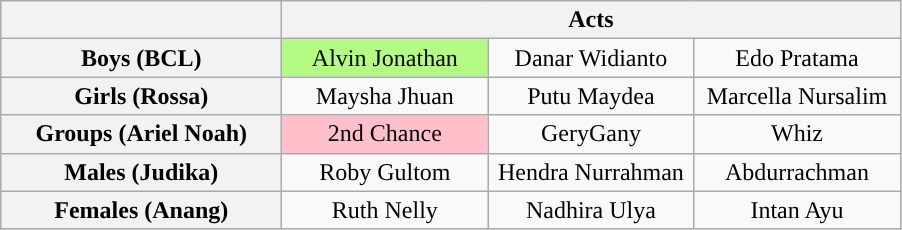<table class="wikitable" style="text-align:center">
<tr>
<th spope="col" style="width:180px;"></th>
<th scope="col" style="width:375px;" colspan="3">Acts</th>
</tr>
<tr>
<th scope="row" style="width:180px">Boys (BCL)</th>
<td style="width:130px; background:#B4FB84;">Alvin Jonathan</td>
<td>Danar Widianto</td>
<td style="width:130px;">Edo Pratama</td>
</tr>
<tr>
<th scope="row" style="width:180px">Girls (Rossa)</th>
<td style="width:130px;">Maysha Jhuan</td>
<td style="width:130px;">Putu Maydea</td>
<td style="width:130px;">Marcella Nursalim</td>
</tr>
<tr>
<th scope="row" style="width:180px">Groups (Ariel Noah)</th>
<td style="width:130px; background:pink;">2nd Chance</td>
<td style="width:130px;">GeryGany</td>
<td style="width:130px;">Whiz</td>
</tr>
<tr>
<th scope="row" style="width:180px">Males (Judika)</th>
<td style="width:130px;">Roby Gultom</td>
<td style="width:130px;">Hendra Nurrahman</td>
<td style="width:130px;">Abdurrachman</td>
</tr>
<tr>
<th scope="row" style="width:180px">Females (Anang)</th>
<td style="width:130px;">Ruth Nelly</td>
<td style="width:130px;">Nadhira Ulya</td>
<td style="width:130px;">Intan Ayu</td>
</tr>
</table>
